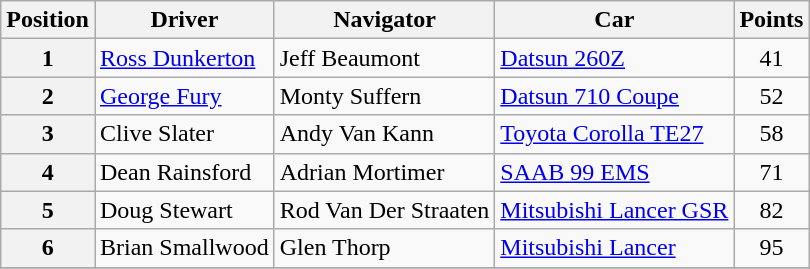<table class="wikitable" border="1">
<tr>
<th>Position</th>
<th>Driver</th>
<th>Navigator</th>
<th>Car</th>
<th>Points</th>
</tr>
<tr>
<th>1</th>
<td><a href='#'>Ross Dunkerton</a></td>
<td>Jeff Beaumont</td>
<td><a href='#'>Datsun 260Z</a></td>
<td align="center">41</td>
</tr>
<tr>
<th>2</th>
<td><a href='#'>George Fury</a></td>
<td>Monty Suffern</td>
<td><a href='#'>Datsun 710 Coupe</a></td>
<td align="center">52</td>
</tr>
<tr>
<th>3</th>
<td>Clive Slater</td>
<td>Andy Van Kann</td>
<td><a href='#'>Toyota Corolla TE27</a></td>
<td align="center">58</td>
</tr>
<tr>
<th>4</th>
<td>Dean Rainsford</td>
<td>Adrian Mortimer</td>
<td><a href='#'>SAAB 99 EMS</a></td>
<td align="center">71</td>
</tr>
<tr>
<th>5</th>
<td>Doug Stewart</td>
<td>Rod Van Der Straaten</td>
<td><a href='#'>Mitsubishi Lancer GSR</a></td>
<td align="center">82</td>
</tr>
<tr>
<th>6</th>
<td>Brian Smallwood</td>
<td>Glen Thorp</td>
<td><a href='#'>Mitsubishi Lancer</a></td>
<td align="center">95</td>
</tr>
<tr>
</tr>
</table>
